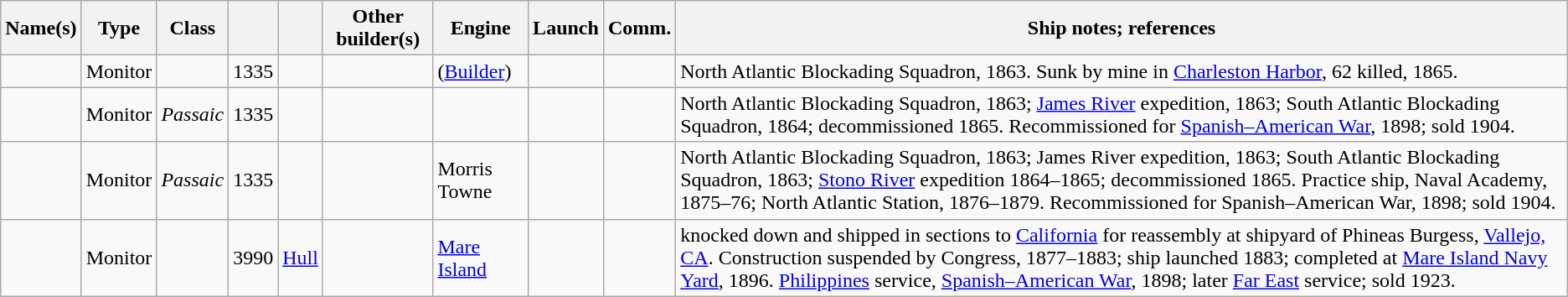<table class="wikitable sortable">
<tr>
<th align="left">Name(s)</th>
<th align="center">Type</th>
<th align="center">Class</th>
<th align="center"></th>
<th align="center"></th>
<th align="center">Other builder(s)</th>
<th align="center">Engine </th>
<th align="center">Launch</th>
<th align="center">Comm.</th>
<th align="center">Ship notes; references</th>
</tr>
<tr align="left">
<td data-sort-value=></td>
<td>Monitor</td>
<td></td>
<td align="right">1335</td>
<td></td>
<td></td>
<td>(<a href='#'>Builder</a>)</td>
<td align="right"></td>
<td align="right"></td>
<td>North Atlantic Blockading Squadron, 1863. Sunk by mine in <a href='#'>Charleston Harbor</a>, 62 killed, 1865.</td>
</tr>
<tr align="left">
<td data-sort-value=></td>
<td>Monitor</td>
<td><em>Passaic</em></td>
<td align="right">1335</td>
<td></td>
<td></td>
<td></td>
<td align="right"></td>
<td align="right"></td>
<td>North Atlantic Blockading Squadron, 1863; <a href='#'>James River</a> expedition, 1863; South Atlantic Blockading Squadron, 1864; decommissioned 1865. Recommissioned for <a href='#'>Spanish–American War</a>, 1898; sold 1904.</td>
</tr>
<tr align="left">
<td data-sort-value=></td>
<td>Monitor</td>
<td><em>Passaic</em></td>
<td align="right">1335</td>
<td></td>
<td></td>
<td>Morris Towne</td>
<td align="right"></td>
<td align="right"></td>
<td>North Atlantic Blockading Squadron, 1863; James River expedition, 1863; South Atlantic Blockading Squadron, 1863; <a href='#'>Stono River</a> expedition 1864–1865; decommissioned 1865. Practice ship, Naval Academy, 1875–76; North Atlantic Station, 1876–1879. Recommissioned for Spanish–American War, 1898; sold 1904.</td>
</tr>
<tr align="left">
<td data-sort-value=Monadnock></td>
<td>Monitor</td>
<td></td>
<td align="right">3990</td>
<td><a href='#'>Hull</a></td>
<td></td>
<td><a href='#'>Mare Island</a></td>
<td align="right"></td>
<td align="right"></td>
<td> knocked down and shipped in sections to <a href='#'>California</a> for reassembly at shipyard of Phineas Burgess, <a href='#'>Vallejo, CA</a>. Construction suspended by Congress, 1877–1883; ship launched 1883; completed at <a href='#'>Mare Island Navy Yard</a>, 1896. <a href='#'>Philippines</a> service, <a href='#'>Spanish–American War</a>, 1898; later <a href='#'>Far East</a> service; sold 1923.</td>
</tr>
</table>
